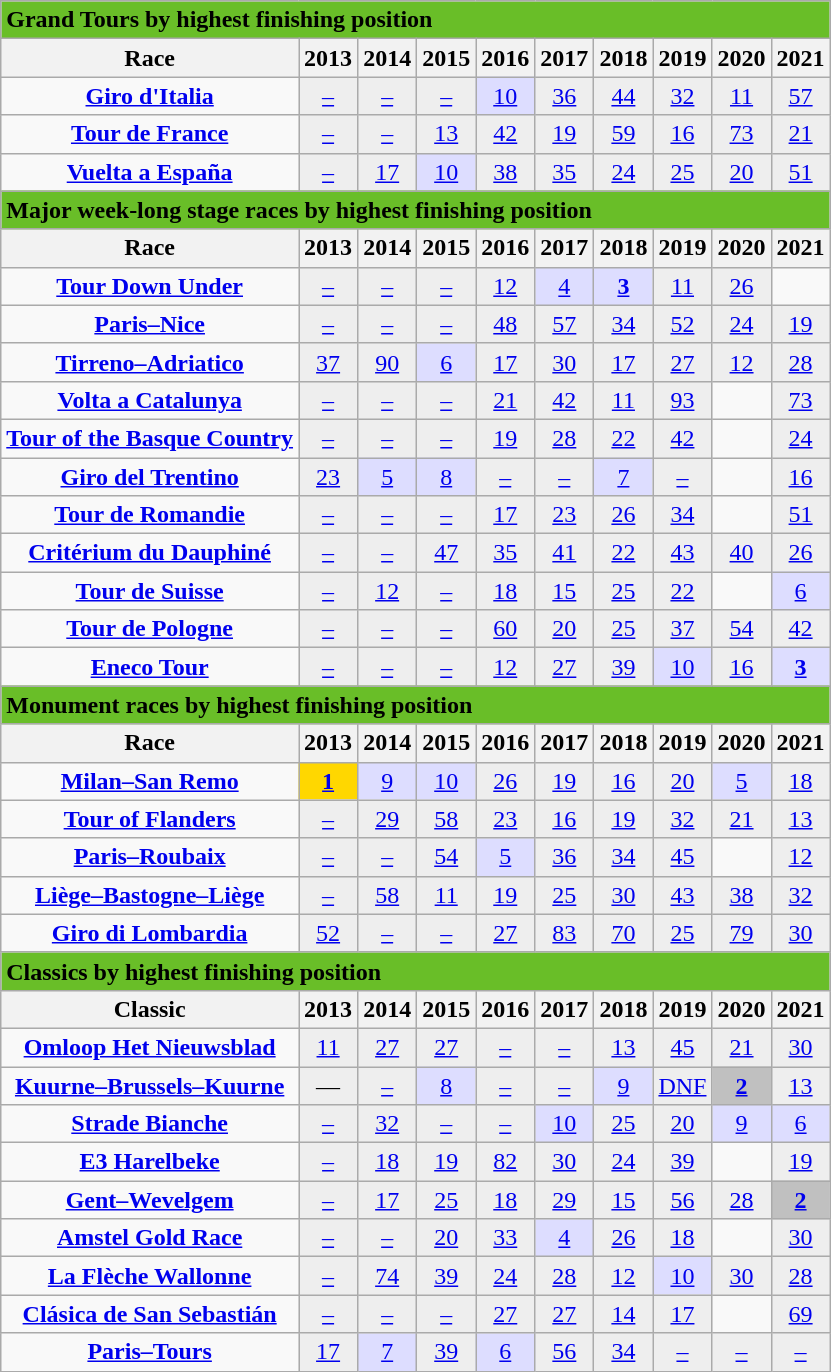<table class="wikitable">
<tr style="background:#eee;">
<td style="background:#69be28;" colspan=20><strong>Grand Tours by highest finishing position</strong></td>
</tr>
<tr>
<th>Race</th>
<th>2013</th>
<th>2014</th>
<th>2015</th>
<th>2016</th>
<th>2017</th>
<th>2018</th>
<th>2019</th>
<th>2020</th>
<th>2021</th>
</tr>
<tr align="center">
<td style="text-align:center;"><strong><a href='#'>Giro d'Italia</a></strong></td>
<td style="background:#eee;"><a href='#'>–</a></td>
<td style="background:#eee;"><a href='#'>–</a></td>
<td style="background:#eee;"><a href='#'>–</a></td>
<td style="background:#ddf;"><a href='#'>10</a></td>
<td style="background:#eee;"><a href='#'>36</a></td>
<td style="background:#eee;"><a href='#'>44</a></td>
<td style="background:#eee;"><a href='#'>32</a></td>
<td style="background:#eee;"><a href='#'>11</a></td>
<td style="background:#eee;"><a href='#'>57</a></td>
</tr>
<tr align="center">
<td style="text-align:center;"><strong><a href='#'>Tour de France</a></strong></td>
<td style="background:#eee;"><a href='#'>–</a></td>
<td style="background:#eee;"><a href='#'>–</a></td>
<td style="background:#eee;"><a href='#'>13</a></td>
<td style="background:#eee;"><a href='#'>42</a></td>
<td style="background:#eee;"><a href='#'>19</a></td>
<td style="background:#eee;"><a href='#'>59</a></td>
<td style="background:#eee;"><a href='#'>16</a></td>
<td style="background:#eee;"><a href='#'>73</a></td>
<td style="background:#eee;"><a href='#'>21</a></td>
</tr>
<tr align="center">
<td style="text-align:center;"><strong><a href='#'>Vuelta a España</a></strong></td>
<td style="background:#eee;"><a href='#'>–</a></td>
<td style="background:#eee;"><a href='#'>17</a></td>
<td style="background:#ddf;"><a href='#'>10</a></td>
<td style="background:#eee;"><a href='#'>38</a></td>
<td style="background:#eee;"><a href='#'>35</a></td>
<td style="background:#eee;"><a href='#'>24</a></td>
<td style="background:#eee;"><a href='#'>25</a></td>
<td style="background:#eee;"><a href='#'>20</a></td>
<td style="background:#eee;"><a href='#'>51</a></td>
</tr>
<tr>
<td style="background:#69be28;" colspan=20><strong>Major week-long stage races by highest finishing position</strong></td>
</tr>
<tr>
<th>Race</th>
<th>2013</th>
<th>2014</th>
<th>2015</th>
<th>2016</th>
<th>2017</th>
<th>2018</th>
<th>2019</th>
<th>2020</th>
<th>2021</th>
</tr>
<tr align="center">
<td style="text-align:center;"><strong><a href='#'>Tour Down Under</a></strong></td>
<td style="background:#eee;"><a href='#'>–</a></td>
<td style="background:#eee;"><a href='#'>–</a></td>
<td style="background:#eee;"><a href='#'>–</a></td>
<td style="background:#eee;"><a href='#'>12</a></td>
<td style="background:#ddf;"><a href='#'>4</a></td>
<td style="background:#ddf;"><a href='#'><strong>3</strong></a></td>
<td style="background:#eee;"><a href='#'>11</a></td>
<td style="background:#eee;"><a href='#'>26</a></td>
<td></td>
</tr>
<tr align="center">
<td style="text-align:center;"><strong><a href='#'>Paris–Nice</a></strong></td>
<td style="background:#eee;"><a href='#'>–</a></td>
<td style="background:#eee;"><a href='#'>–</a></td>
<td style="background:#eee;"><a href='#'>–</a></td>
<td style="background:#eee;"><a href='#'>48</a></td>
<td style="background:#eee;"><a href='#'>57</a></td>
<td style="background:#eee;"><a href='#'>34</a></td>
<td style="background:#eee;"><a href='#'>52</a></td>
<td style="background:#eee;"><a href='#'>24</a></td>
<td style="background:#eee;"><a href='#'>19</a></td>
</tr>
<tr align="center">
<td style="text-align:center;"><strong><a href='#'>Tirreno–Adriatico</a></strong></td>
<td style="background:#eee;"><a href='#'>37</a></td>
<td style="background:#eee;"><a href='#'>90</a></td>
<td style="background:#ddf;"><a href='#'>6</a></td>
<td style="background:#eee;"><a href='#'>17</a></td>
<td style="background:#eee;"><a href='#'>30</a></td>
<td style="background:#eee;"><a href='#'>17</a></td>
<td style="background:#eee;"><a href='#'>27</a></td>
<td style="background:#eee;"><a href='#'>12</a></td>
<td style="background:#eee;"><a href='#'>28</a></td>
</tr>
<tr align="center">
<td style="text-align:center;"><strong><a href='#'>Volta a Catalunya</a></strong></td>
<td style="background:#eee;"><a href='#'>–</a></td>
<td style="background:#eee;"><a href='#'>–</a></td>
<td style="background:#eee;"><a href='#'>–</a></td>
<td style="background:#eee;"><a href='#'>21</a></td>
<td style="background:#eee;"><a href='#'>42</a></td>
<td style="background:#eee;"><a href='#'>11</a></td>
<td style="background:#eee;"><a href='#'>93</a></td>
<td></td>
<td style="background:#eee;"><a href='#'>73</a></td>
</tr>
<tr align="center">
<td style="text-align:center;"><strong><a href='#'>Tour of the Basque Country</a></strong></td>
<td style="background:#eee;"><a href='#'>–</a></td>
<td style="background:#eee;"><a href='#'>–</a></td>
<td style="background:#eee;"><a href='#'>–</a></td>
<td style="background:#eee;"><a href='#'>19</a></td>
<td style="background:#eee;"><a href='#'>28</a></td>
<td style="background:#eee;"><a href='#'>22</a></td>
<td style="background:#eee;"><a href='#'>42</a></td>
<td></td>
<td style="background:#eee;"><a href='#'>24</a></td>
</tr>
<tr align="center">
<td style="text-align:center;"><strong><a href='#'>Giro del Trentino</a></strong></td>
<td style="background:#eee;"><a href='#'>23</a></td>
<td style="background:#ddf;"><a href='#'>5</a></td>
<td style="background:#ddf;"><a href='#'>8</a></td>
<td style="background:#eee;"><a href='#'>–</a></td>
<td style="background:#eee;"><a href='#'>–</a></td>
<td style="background:#ddf;"><a href='#'>7</a></td>
<td style="background:#eee;"><a href='#'>–</a></td>
<td></td>
<td style="background:#eee;"><a href='#'>16</a></td>
</tr>
<tr align="center">
<td style="text-align:center;"><strong><a href='#'>Tour de Romandie</a></strong></td>
<td style="background:#eee;"><a href='#'>–</a></td>
<td style="background:#eee;"><a href='#'>–</a></td>
<td style="background:#eee;"><a href='#'>–</a></td>
<td style="background:#eee;"><a href='#'>17</a></td>
<td style="background:#eee;"><a href='#'>23</a></td>
<td style="background:#eee;"><a href='#'>26</a></td>
<td style="background:#eee;"><a href='#'>34</a></td>
<td></td>
<td style="background:#eee;"><a href='#'>51</a></td>
</tr>
<tr align="center">
<td style="text-align:center;"><strong><a href='#'>Critérium du Dauphiné</a></strong></td>
<td style="background:#eee;"><a href='#'>–</a></td>
<td style="background:#eee;"><a href='#'>–</a></td>
<td style="background:#eee;"><a href='#'>47</a></td>
<td style="background:#eee;"><a href='#'>35</a></td>
<td style="background:#eee;"><a href='#'>41</a></td>
<td style="background:#eee;"><a href='#'>22</a></td>
<td style="background:#eee;"><a href='#'>43</a></td>
<td style="background:#eee;"><a href='#'>40</a></td>
<td style="background:#eee;"><a href='#'>26</a></td>
</tr>
<tr align="center">
<td style="text-align:center;"><strong><a href='#'>Tour de Suisse</a></strong></td>
<td style="background:#eee;"><a href='#'>–</a></td>
<td style="background:#eee;"><a href='#'>12</a></td>
<td style="background:#eee;"><a href='#'>–</a></td>
<td style="background:#eee;"><a href='#'>18</a></td>
<td style="background:#eee;"><a href='#'>15</a></td>
<td style="background:#eee;"><a href='#'>25</a></td>
<td style="background:#eee;"><a href='#'>22</a></td>
<td></td>
<td style="background:#ddf;"><a href='#'>6</a></td>
</tr>
<tr align="center">
<td style="text-align:center;"><strong><a href='#'>Tour de Pologne</a></strong></td>
<td style="background:#eee;"><a href='#'>–</a></td>
<td style="background:#eee;"><a href='#'>–</a></td>
<td style="background:#eee;"><a href='#'>–</a></td>
<td style="background:#eee;"><a href='#'>60</a></td>
<td style="background:#eee;"><a href='#'>20</a></td>
<td style="background:#eee;"><a href='#'>25</a></td>
<td style="background:#eee;"><a href='#'>37</a></td>
<td style="background:#eee;"><a href='#'>54</a></td>
<td style="background:#eee;"><a href='#'>42</a></td>
</tr>
<tr align="center">
<td style="text-align:center;"><strong><a href='#'>Eneco Tour</a></strong></td>
<td style="background:#eee;"><a href='#'>–</a></td>
<td style="background:#eee;"><a href='#'>–</a></td>
<td style="background:#eee;"><a href='#'>–</a></td>
<td style="background:#eee;"><a href='#'>12</a></td>
<td style="background:#eee;"><a href='#'>27</a></td>
<td style="background:#eee;"><a href='#'>39</a></td>
<td style="background:#ddf;"><a href='#'>10</a></td>
<td style="background:#eee;"><a href='#'>16</a></td>
<td style="background:#ddf;"><a href='#'><strong>3</strong></a></td>
</tr>
<tr>
<td style="background:#69be28;" colspan=20><strong>Monument races by highest finishing position</strong></td>
</tr>
<tr>
<th>Race</th>
<th>2013</th>
<th>2014</th>
<th>2015</th>
<th>2016</th>
<th>2017</th>
<th>2018</th>
<th>2019</th>
<th>2020</th>
<th>2021</th>
</tr>
<tr align="center">
<td style="text-align:center;"><strong><a href='#'>Milan–San Remo</a></strong></td>
<td style="background:gold;"><a href='#'><strong>1</strong></a></td>
<td style="background:#ddf;"><a href='#'>9</a></td>
<td style="background:#ddf;"><a href='#'>10</a></td>
<td style="background:#eee;"><a href='#'>26</a></td>
<td style="background:#eee;"><a href='#'>19</a></td>
<td style="background:#eee;"><a href='#'>16</a></td>
<td style="background:#eee;"><a href='#'>20</a></td>
<td style="background:#ddf;"><a href='#'>5</a></td>
<td style="background:#eee;"><a href='#'>18</a></td>
</tr>
<tr align="center">
<td style="text-align:center;"><strong><a href='#'>Tour of Flanders</a></strong></td>
<td style="background:#eee;"><a href='#'>–</a></td>
<td style="background:#eee;"><a href='#'>29</a></td>
<td style="background:#eee;"><a href='#'>58</a></td>
<td style="background:#eee;"><a href='#'>23</a></td>
<td style="background:#eee;"><a href='#'>16</a></td>
<td style="background:#eee;"><a href='#'>19</a></td>
<td style="background:#eee;"><a href='#'>32</a></td>
<td style="background:#eee;"><a href='#'>21</a></td>
<td style="background:#eee;"><a href='#'>13</a></td>
</tr>
<tr align="center">
<td style="text-align:center;"><strong><a href='#'>Paris–Roubaix</a></strong></td>
<td style="background:#eee;"><a href='#'>–</a></td>
<td style="background:#eee;"><a href='#'>–</a></td>
<td style="background:#eee;"><a href='#'>54</a></td>
<td style="background:#ddf;"><a href='#'>5</a></td>
<td style="background:#eee;"><a href='#'>36</a></td>
<td style="background:#eee;"><a href='#'>34</a></td>
<td style="background:#eee;"><a href='#'>45</a></td>
<td></td>
<td style="background:#eee;"><a href='#'>12</a></td>
</tr>
<tr align="center">
<td style="text-align:center;"><strong><a href='#'>Liège–Bastogne–Liège</a></strong></td>
<td style="background:#eee;"><a href='#'>–</a></td>
<td style="background:#eee;"><a href='#'>58</a></td>
<td style="background:#eee;"><a href='#'>11</a></td>
<td style="background:#eee;"><a href='#'>19</a></td>
<td style="background:#eee;"><a href='#'>25</a></td>
<td style="background:#eee;"><a href='#'>30</a></td>
<td style="background:#eee;"><a href='#'>43</a></td>
<td style="background:#eee;"><a href='#'>38</a></td>
<td style="background:#eee;"><a href='#'>32</a></td>
</tr>
<tr align="center">
<td style="text-align:center;"><strong><a href='#'>Giro di Lombardia</a></strong></td>
<td style="background:#eee;"><a href='#'>52</a></td>
<td style="background:#eee;"><a href='#'>–</a></td>
<td style="background:#eee;"><a href='#'>–</a></td>
<td style="background:#eee;"><a href='#'>27</a></td>
<td style="background:#eee;"><a href='#'>83</a></td>
<td style="background:#eee;"><a href='#'>70</a></td>
<td style="background:#eee;"><a href='#'>25</a></td>
<td style="background:#eee;"><a href='#'>79</a></td>
<td style="background:#eee;"><a href='#'>30</a></td>
</tr>
<tr>
<td style="background:#69be28;" colspan=20><strong>Classics by highest finishing position</strong></td>
</tr>
<tr>
<th>Classic</th>
<th>2013</th>
<th>2014</th>
<th>2015</th>
<th>2016</th>
<th>2017</th>
<th>2018</th>
<th>2019</th>
<th>2020</th>
<th>2021</th>
</tr>
<tr align="center">
<td style="text-align:center;"><strong><a href='#'>Omloop Het Nieuwsblad</a></strong></td>
<td style="background:#eee;"><a href='#'>11</a></td>
<td style="background:#eee;"><a href='#'>27</a></td>
<td style="background:#eee;"><a href='#'>27</a></td>
<td style="background:#eee;"><a href='#'>–</a></td>
<td style="background:#eee;"><a href='#'>–</a></td>
<td style="background:#eee;"><a href='#'>13</a></td>
<td style="background:#eee;"><a href='#'>45</a></td>
<td style="background:#eee;"><a href='#'>21</a></td>
<td style="background:#eee;"><a href='#'>30</a></td>
</tr>
<tr align="center">
<td style="text-align:center;"><strong><a href='#'>Kuurne–Brussels–Kuurne</a></strong></td>
<td style="background:#eee;">—</td>
<td style="background:#eee;"><a href='#'>–</a></td>
<td style="background:#ddf;"><a href='#'>8</a></td>
<td style="background:#eee;"><a href='#'>–</a></td>
<td style="background:#eee;"><a href='#'>–</a></td>
<td style="background:#ddf;"><a href='#'>9</a></td>
<td style="background:#eee;"><a href='#'>DNF</a></td>
<td style="background:silver;"><a href='#'><strong>2</strong></a></td>
<td style="background:#eee;"><a href='#'>13</a></td>
</tr>
<tr align="center">
<td style="text-align:center;"><strong><a href='#'>Strade Bianche</a></strong></td>
<td style="background:#eee;"><a href='#'>–</a></td>
<td style="background:#eee;"><a href='#'>32</a></td>
<td style="background:#eee;"><a href='#'>–</a></td>
<td style="background:#eee;"><a href='#'>–</a></td>
<td style="background:#ddf;"><a href='#'>10</a></td>
<td style="background:#eee;"><a href='#'>25</a></td>
<td style="background:#eee;"><a href='#'>20</a></td>
<td style="background:#ddf;"><a href='#'>9</a></td>
<td style="background:#ddf;"><a href='#'>6</a></td>
</tr>
<tr align="center">
<td style="text-align:center;"><strong><a href='#'>E3 Harelbeke</a></strong></td>
<td style="background:#eee;"><a href='#'>–</a></td>
<td style="background:#eee;"><a href='#'>18</a></td>
<td style="background:#eee;"><a href='#'>19</a></td>
<td style="background:#eee;"><a href='#'>82</a></td>
<td style="background:#eee;"><a href='#'>30</a></td>
<td style="background:#eee;"><a href='#'>24</a></td>
<td style="background:#eee;"><a href='#'>39</a></td>
<td></td>
<td style="background:#eee;"><a href='#'>19</a></td>
</tr>
<tr align="center">
<td style="text-align:center;"><strong><a href='#'>Gent–Wevelgem</a></strong></td>
<td style="background:#eee;"><a href='#'>–</a></td>
<td style="background:#eee;"><a href='#'>17</a></td>
<td style="background:#eee;"><a href='#'>25</a></td>
<td style="background:#eee;"><a href='#'>18</a></td>
<td style="background:#eee;"><a href='#'>29</a></td>
<td style="background:#eee;"><a href='#'>15</a></td>
<td style="background:#eee;"><a href='#'>56</a></td>
<td style="background:#eee;"><a href='#'>28</a></td>
<td style="background:silver;"><a href='#'><strong>2</strong></a></td>
</tr>
<tr align="center">
<td style="text-align:center;"><strong><a href='#'>Amstel Gold Race</a></strong></td>
<td style="background:#eee;"><a href='#'>–</a></td>
<td style="background:#eee;"><a href='#'>–</a></td>
<td style="background:#eee;"><a href='#'>20</a></td>
<td style="background:#eee;"><a href='#'>33</a></td>
<td style="background:#ddf;"><a href='#'>4</a></td>
<td style="background:#eee;"><a href='#'>26</a></td>
<td style="background:#eee;"><a href='#'>18</a></td>
<td></td>
<td style="background:#eee;"><a href='#'>30</a></td>
</tr>
<tr align="center">
<td style="text-align:center;"><strong><a href='#'>La Flèche Wallonne</a></strong></td>
<td style="background:#eee;"><a href='#'>–</a></td>
<td style="background:#eee;"><a href='#'>74</a></td>
<td style="background:#eee;"><a href='#'>39</a></td>
<td style="background:#eee;"><a href='#'>24</a></td>
<td style="background:#eee;"><a href='#'>28</a></td>
<td style="background:#eee;"><a href='#'>12</a></td>
<td style="background:#ddf;"><a href='#'>10</a></td>
<td style="background:#eee;"><a href='#'>30</a></td>
<td style="background:#eee;"><a href='#'>28</a></td>
</tr>
<tr align="center">
<td style="text-align:center;"><strong><a href='#'>Clásica de San Sebastián</a></strong></td>
<td style="background:#eee;"><a href='#'>–</a></td>
<td style="background:#eee;"><a href='#'>–</a></td>
<td style="background:#eee;"><a href='#'>–</a></td>
<td style="background:#eee;"><a href='#'>27</a></td>
<td style="background:#eee;"><a href='#'>27</a></td>
<td style="background:#eee;"><a href='#'>14</a></td>
<td style="background:#eee;"><a href='#'>17</a></td>
<td></td>
<td style="background:#eee;"><a href='#'>69</a></td>
</tr>
<tr align="center">
<td style="text-align:center;"><strong><a href='#'>Paris–Tours</a></strong></td>
<td style="background:#eee;"><a href='#'>17</a></td>
<td style="background:#ddf;"><a href='#'>7</a></td>
<td style="background:#eee;"><a href='#'>39</a></td>
<td style="background:#ddf;"><a href='#'>6</a></td>
<td style="background:#eee;"><a href='#'>56</a></td>
<td style="background:#eee;"><a href='#'>34</a></td>
<td style="background:#eee;"><a href='#'>–</a></td>
<td style="background:#eee;"><a href='#'>–</a></td>
<td style="background:#eee;"><a href='#'>–</a></td>
</tr>
</table>
